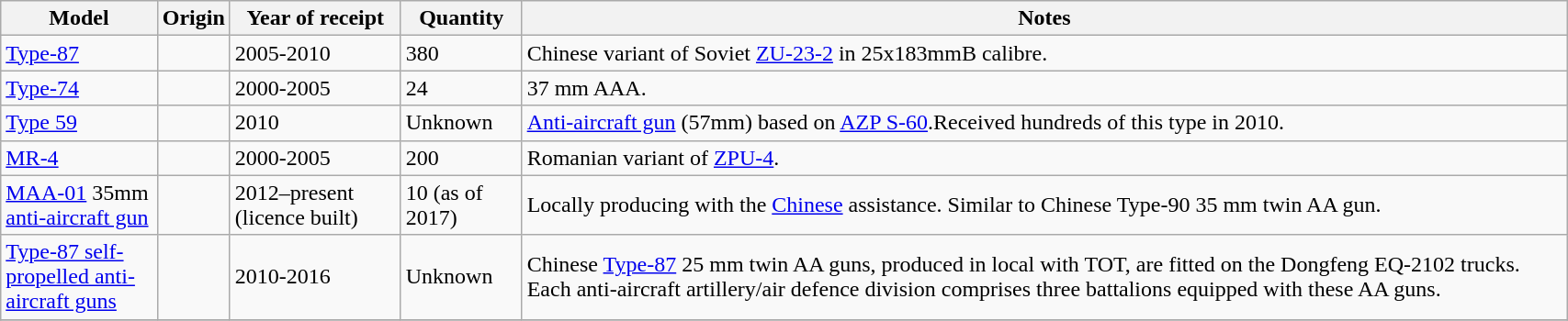<table class="wikitable" style="width:90%;">
<tr>
<th width="10%">Model</th>
<th>Origin</th>
<th>Year of receipt</th>
<th>Quantity</th>
<th>Notes</th>
</tr>
<tr>
<td><a href='#'>Type-87</a></td>
<td></td>
<td>2005-2010</td>
<td>380</td>
<td>Chinese variant of Soviet <a href='#'>ZU-23-2</a> in 25x183mmB calibre.</td>
</tr>
<tr>
<td><a href='#'>Type-74</a></td>
<td></td>
<td>2000-2005</td>
<td>24</td>
<td>37 mm AAA.</td>
</tr>
<tr>
<td><a href='#'>Type 59</a></td>
<td></td>
<td>2010</td>
<td>Unknown</td>
<td><a href='#'>Anti-aircraft gun</a> (57mm) based on <a href='#'>AZP S-60</a>.Received hundreds of this type in 2010.</td>
</tr>
<tr>
<td><a href='#'>MR-4</a></td>
<td></td>
<td>2000-2005</td>
<td>200</td>
<td>Romanian variant of <a href='#'>ZPU-4</a>.</td>
</tr>
<tr>
<td><a href='#'>MAA-01</a> 35mm <a href='#'>anti-aircraft gun</a></td>
<td></td>
<td>2012–present (licence built)</td>
<td>10 (as of 2017)</td>
<td>Locally producing with the <a href='#'>Chinese</a> assistance. Similar to Chinese Type-90 35 mm twin AA gun.</td>
</tr>
<tr>
<td><a href='#'>Type-87 self-propelled anti-aircraft guns</a></td>
<td></td>
<td>2010-2016</td>
<td>Unknown</td>
<td>Chinese <a href='#'>Type-87</a> 25 mm twin AA guns, produced in local with TOT, are fitted on the Dongfeng EQ-2102 trucks. Each anti-aircraft artillery/air defence division comprises three battalions equipped with these AA guns.</td>
</tr>
<tr>
</tr>
</table>
